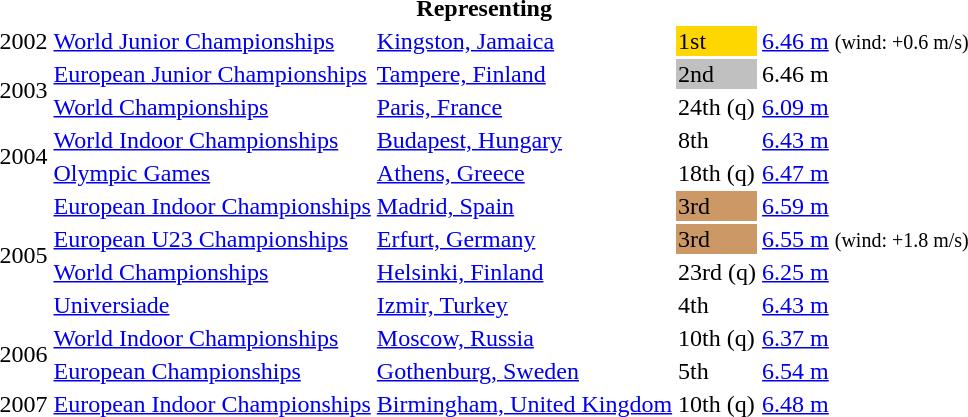<table>
<tr>
<th colspan="5">Representing </th>
</tr>
<tr>
<td>2002</td>
<td><a href='#'>World Junior Championships</a></td>
<td><a href='#'>Kingston, Jamaica</a></td>
<td bgcolor=gold>1st</td>
<td><a href='#'>6.46 m</a>  <small>(wind: +0.6 m/s)</small></td>
</tr>
<tr>
<td rowspan=2>2003</td>
<td><a href='#'>European Junior Championships</a></td>
<td><a href='#'>Tampere, Finland</a></td>
<td bgcolor=silver>2nd</td>
<td>6.46 m</td>
</tr>
<tr>
<td><a href='#'>World Championships</a></td>
<td><a href='#'>Paris, France</a></td>
<td>24th (q)</td>
<td><a href='#'>6.09 m</a></td>
</tr>
<tr>
<td rowspan=2>2004</td>
<td><a href='#'>World Indoor Championships</a></td>
<td><a href='#'>Budapest, Hungary</a></td>
<td>8th</td>
<td><a href='#'>6.43 m</a></td>
</tr>
<tr>
<td><a href='#'>Olympic Games</a></td>
<td><a href='#'>Athens, Greece</a></td>
<td>18th (q)</td>
<td><a href='#'>6.47 m</a></td>
</tr>
<tr>
<td rowspan=4>2005</td>
<td><a href='#'>European Indoor Championships</a></td>
<td><a href='#'>Madrid, Spain</a></td>
<td bgcolor=cc9966>3rd</td>
<td><a href='#'>6.59 m</a></td>
</tr>
<tr>
<td><a href='#'>European U23 Championships</a></td>
<td><a href='#'>Erfurt, Germany</a></td>
<td bgcolor=cc9966>3rd</td>
<td><a href='#'>6.55 m</a> <small>(wind: +1.8 m/s)</small></td>
</tr>
<tr>
<td><a href='#'>World Championships</a></td>
<td><a href='#'>Helsinki, Finland</a></td>
<td>23rd (q)</td>
<td><a href='#'>6.25 m</a></td>
</tr>
<tr>
<td><a href='#'>Universiade</a></td>
<td><a href='#'>Izmir, Turkey</a></td>
<td>4th</td>
<td><a href='#'>6.43 m</a></td>
</tr>
<tr>
<td rowspan=2>2006</td>
<td><a href='#'>World Indoor Championships</a></td>
<td><a href='#'>Moscow, Russia</a></td>
<td>10th (q)</td>
<td><a href='#'>6.37 m</a></td>
</tr>
<tr>
<td><a href='#'>European Championships</a></td>
<td><a href='#'>Gothenburg, Sweden</a></td>
<td>5th</td>
<td><a href='#'>6.54 m</a></td>
</tr>
<tr>
<td>2007</td>
<td><a href='#'>European Indoor Championships</a></td>
<td><a href='#'>Birmingham, United Kingdom</a></td>
<td>10th (q)</td>
<td><a href='#'>6.48 m</a></td>
</tr>
</table>
